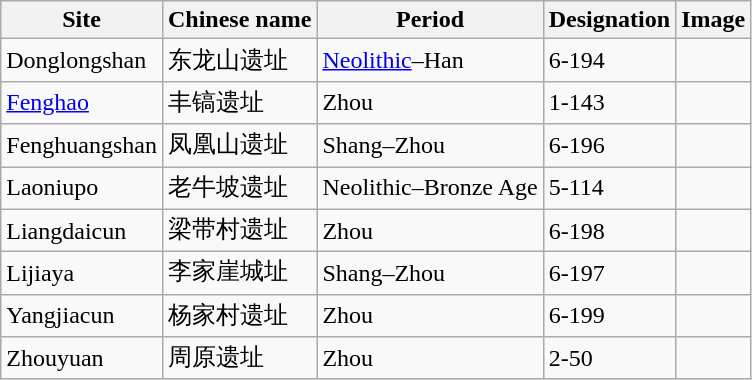<table class="wikitable">
<tr>
<th>Site</th>
<th>Chinese name</th>
<th>Period</th>
<th>Designation</th>
<th>Image</th>
</tr>
<tr>
<td>Donglongshan</td>
<td>东龙山遗址</td>
<td><a href='#'>Neolithic</a>–Han</td>
<td>6-194</td>
<td></td>
</tr>
<tr>
<td><a href='#'>Fenghao</a></td>
<td>丰镐遗址</td>
<td>Zhou</td>
<td>1-143</td>
<td></td>
</tr>
<tr>
<td>Fenghuangshan</td>
<td>凤凰山遗址</td>
<td>Shang–Zhou</td>
<td>6-196</td>
<td></td>
</tr>
<tr>
<td>Laoniupo</td>
<td>老牛坡遗址</td>
<td>Neolithic–Bronze Age</td>
<td>5-114</td>
<td></td>
</tr>
<tr>
<td>Liangdaicun</td>
<td>梁带村遗址</td>
<td>Zhou</td>
<td>6-198</td>
<td></td>
</tr>
<tr>
<td>Lijiaya</td>
<td>李家崖城址</td>
<td>Shang–Zhou</td>
<td>6-197</td>
<td></td>
</tr>
<tr>
<td>Yangjiacun</td>
<td>杨家村遗址</td>
<td>Zhou</td>
<td>6-199</td>
<td></td>
</tr>
<tr>
<td>Zhouyuan</td>
<td>周原遗址</td>
<td>Zhou</td>
<td>2-50</td>
<td></td>
</tr>
</table>
